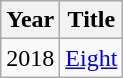<table class="wikitable">
<tr>
<th>Year</th>
<th>Title</th>
</tr>
<tr>
<td>2018</td>
<td><a href='#'>Eight</a></td>
</tr>
</table>
